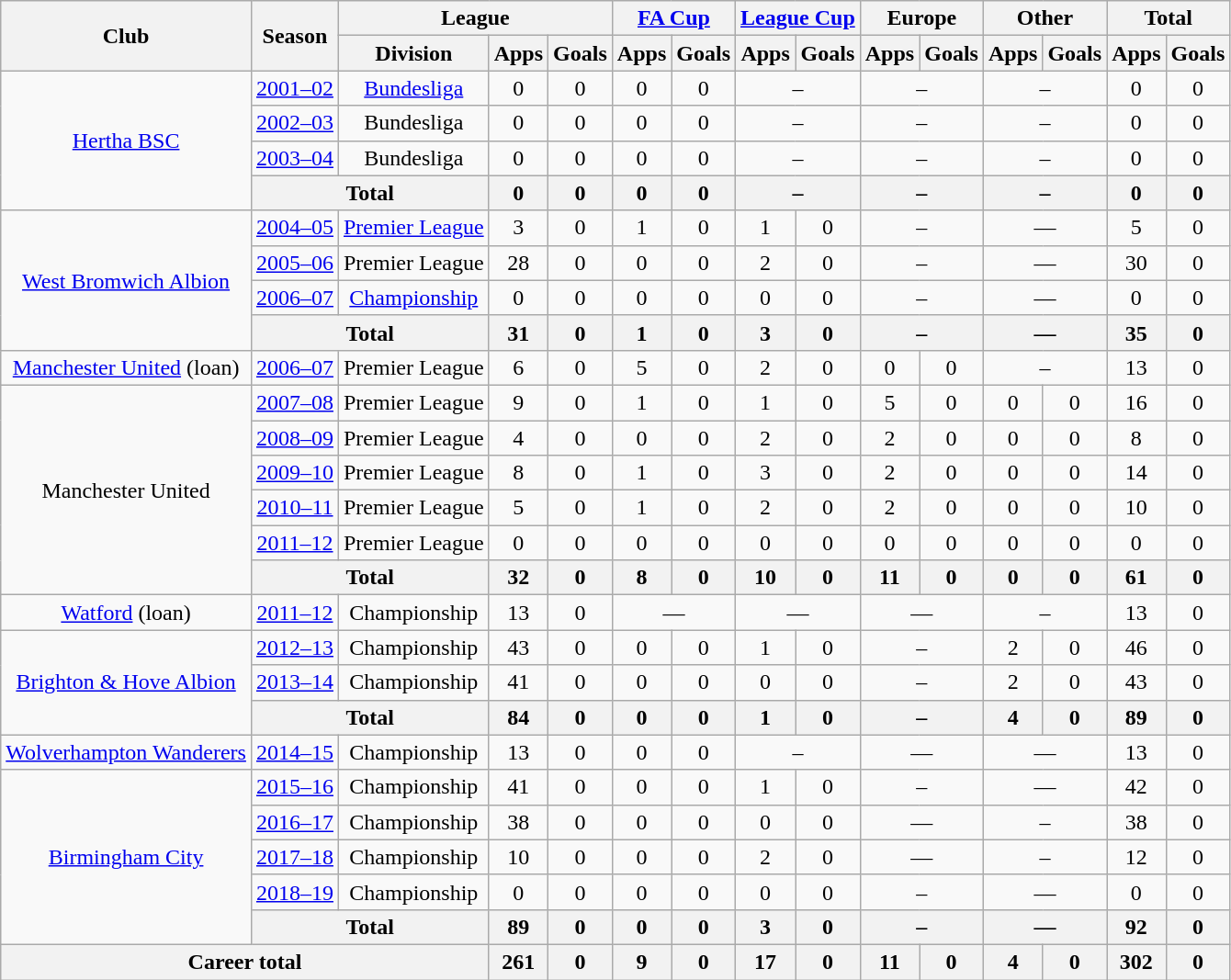<table class="wikitable" style="text-align:center">
<tr>
<th rowspan=2>Club</th>
<th rowspan=2>Season</th>
<th colspan=3>League</th>
<th colspan=2><a href='#'>FA Cup</a></th>
<th colspan=2><a href='#'>League Cup</a></th>
<th colspan=2>Europe</th>
<th colspan=2>Other</th>
<th colspan=2>Total</th>
</tr>
<tr>
<th>Division</th>
<th>Apps</th>
<th>Goals</th>
<th>Apps</th>
<th>Goals</th>
<th>Apps</th>
<th>Goals</th>
<th>Apps</th>
<th>Goals</th>
<th>Apps</th>
<th>Goals</th>
<th>Apps</th>
<th>Goals</th>
</tr>
<tr>
<td rowspan=4><a href='#'>Hertha BSC</a></td>
<td><a href='#'>2001–02</a></td>
<td><a href='#'>Bundesliga</a></td>
<td>0</td>
<td>0</td>
<td>0</td>
<td>0</td>
<td colspan="2">–</td>
<td colspan="2">–</td>
<td colspan="2">–</td>
<td>0</td>
<td>0</td>
</tr>
<tr>
<td><a href='#'>2002–03</a></td>
<td>Bundesliga</td>
<td>0</td>
<td>0</td>
<td>0</td>
<td>0</td>
<td colspan="2">–</td>
<td colspan="2">–</td>
<td colspan="2">–</td>
<td>0</td>
<td>0</td>
</tr>
<tr>
<td><a href='#'>2003–04</a></td>
<td>Bundesliga</td>
<td>0</td>
<td>0</td>
<td>0</td>
<td>0</td>
<td colspan="2">–</td>
<td colspan="2">–</td>
<td colspan="2">–</td>
<td>0</td>
<td>0</td>
</tr>
<tr>
<th colspan=2>Total</th>
<th>0</th>
<th>0</th>
<th>0</th>
<th>0</th>
<th colspan="2">–</th>
<th colspan="2">–</th>
<th colspan="2">–</th>
<th>0</th>
<th>0</th>
</tr>
<tr>
<td rowspan=4><a href='#'>West Bromwich Albion</a></td>
<td><a href='#'>2004–05</a></td>
<td><a href='#'>Premier League</a></td>
<td>3</td>
<td>0</td>
<td>1</td>
<td>0</td>
<td>1</td>
<td>0</td>
<td colspan="2">–</td>
<td colspan=2>—</td>
<td>5</td>
<td>0</td>
</tr>
<tr>
<td><a href='#'>2005–06</a></td>
<td>Premier League</td>
<td>28</td>
<td>0</td>
<td>0</td>
<td>0</td>
<td>2</td>
<td>0</td>
<td colspan="2">–</td>
<td colspan=2>—</td>
<td>30</td>
<td>0</td>
</tr>
<tr>
<td><a href='#'>2006–07</a></td>
<td><a href='#'>Championship</a></td>
<td>0</td>
<td>0</td>
<td>0</td>
<td>0</td>
<td>0</td>
<td>0</td>
<td colspan="2">–</td>
<td colspan=2>—</td>
<td>0</td>
<td>0</td>
</tr>
<tr>
<th colspan=2>Total</th>
<th>31</th>
<th>0</th>
<th>1</th>
<th>0</th>
<th>3</th>
<th>0</th>
<th colspan="2">–</th>
<th colspan=2>—</th>
<th>35</th>
<th>0</th>
</tr>
<tr>
<td><a href='#'>Manchester United</a> (loan)</td>
<td><a href='#'>2006–07</a></td>
<td>Premier League</td>
<td>6</td>
<td>0</td>
<td>5</td>
<td>0</td>
<td>2</td>
<td>0</td>
<td>0</td>
<td>0</td>
<td colspan="2">–</td>
<td>13</td>
<td>0</td>
</tr>
<tr>
<td rowspan=6>Manchester United</td>
<td><a href='#'>2007–08</a></td>
<td>Premier League</td>
<td>9</td>
<td>0</td>
<td>1</td>
<td>0</td>
<td>1</td>
<td>0</td>
<td>5</td>
<td>0</td>
<td>0</td>
<td>0</td>
<td>16</td>
<td>0</td>
</tr>
<tr>
<td><a href='#'>2008–09</a></td>
<td>Premier League</td>
<td>4</td>
<td>0</td>
<td>0</td>
<td>0</td>
<td>2</td>
<td>0</td>
<td>2</td>
<td>0</td>
<td>0</td>
<td>0</td>
<td>8</td>
<td>0</td>
</tr>
<tr>
<td><a href='#'>2009–10</a></td>
<td>Premier League</td>
<td>8</td>
<td>0</td>
<td>1</td>
<td>0</td>
<td>3</td>
<td>0</td>
<td>2</td>
<td>0</td>
<td>0</td>
<td>0</td>
<td>14</td>
<td>0</td>
</tr>
<tr>
<td><a href='#'>2010–11</a></td>
<td>Premier League</td>
<td>5</td>
<td>0</td>
<td>1</td>
<td>0</td>
<td>2</td>
<td>0</td>
<td>2</td>
<td>0</td>
<td>0</td>
<td>0</td>
<td>10</td>
<td>0</td>
</tr>
<tr>
<td><a href='#'>2011–12</a></td>
<td>Premier League</td>
<td>0</td>
<td>0</td>
<td>0</td>
<td>0</td>
<td>0</td>
<td>0</td>
<td>0</td>
<td>0</td>
<td>0</td>
<td>0</td>
<td>0</td>
<td>0</td>
</tr>
<tr>
<th colspan=2>Total</th>
<th>32</th>
<th>0</th>
<th>8</th>
<th>0</th>
<th>10</th>
<th>0</th>
<th>11</th>
<th>0</th>
<th>0</th>
<th>0</th>
<th>61</th>
<th>0</th>
</tr>
<tr>
<td><a href='#'>Watford</a> (loan)</td>
<td><a href='#'>2011–12</a></td>
<td>Championship</td>
<td>13</td>
<td>0</td>
<td colspan=2>—</td>
<td colspan=2>—</td>
<td colspan=2>—</td>
<td colspan="2">–</td>
<td>13</td>
<td>0</td>
</tr>
<tr>
<td rowspan=3><a href='#'>Brighton & Hove Albion</a></td>
<td><a href='#'>2012–13</a></td>
<td>Championship</td>
<td>43</td>
<td>0</td>
<td>0</td>
<td>0</td>
<td>1</td>
<td>0</td>
<td colspan="2">–</td>
<td>2</td>
<td>0</td>
<td>46</td>
<td>0</td>
</tr>
<tr>
<td><a href='#'>2013–14</a></td>
<td>Championship</td>
<td>41</td>
<td>0</td>
<td>0</td>
<td>0</td>
<td>0</td>
<td>0</td>
<td colspan="2">–</td>
<td>2</td>
<td>0</td>
<td>43</td>
<td>0</td>
</tr>
<tr>
<th colspan=2>Total</th>
<th>84</th>
<th>0</th>
<th>0</th>
<th>0</th>
<th>1</th>
<th>0</th>
<th colspan="2">–</th>
<th>4</th>
<th>0</th>
<th>89</th>
<th>0</th>
</tr>
<tr>
<td><a href='#'>Wolverhampton Wanderers</a></td>
<td><a href='#'>2014–15</a></td>
<td>Championship</td>
<td>13</td>
<td>0</td>
<td>0</td>
<td>0</td>
<td colspan="2">–</td>
<td colspan=2>—</td>
<td colspan=2>—</td>
<td>13</td>
<td>0</td>
</tr>
<tr>
<td rowspan=5><a href='#'>Birmingham City</a></td>
<td><a href='#'>2015–16</a></td>
<td>Championship</td>
<td>41</td>
<td>0</td>
<td>0</td>
<td>0</td>
<td>1</td>
<td>0</td>
<td colspan="2">–</td>
<td colspan=2>—</td>
<td>42</td>
<td>0</td>
</tr>
<tr>
<td><a href='#'>2016–17</a></td>
<td>Championship</td>
<td>38</td>
<td>0</td>
<td>0</td>
<td>0</td>
<td>0</td>
<td>0</td>
<td colspan=2>—</td>
<td colspan="2">–</td>
<td>38</td>
<td>0</td>
</tr>
<tr>
<td><a href='#'>2017–18</a></td>
<td>Championship</td>
<td>10</td>
<td>0</td>
<td>0</td>
<td>0</td>
<td>2</td>
<td>0</td>
<td colspan=2>—</td>
<td colspan="2">–</td>
<td>12</td>
<td>0</td>
</tr>
<tr>
<td><a href='#'>2018–19</a></td>
<td>Championship</td>
<td>0</td>
<td>0</td>
<td>0</td>
<td>0</td>
<td>0</td>
<td>0</td>
<td colspan="2">–</td>
<td colspan=2>—</td>
<td>0</td>
<td>0</td>
</tr>
<tr>
<th colspan=2>Total</th>
<th>89</th>
<th>0</th>
<th>0</th>
<th>0</th>
<th>3</th>
<th>0</th>
<th colspan="2">–</th>
<th colspan=2>—</th>
<th>92</th>
<th>0</th>
</tr>
<tr>
<th colspan=3>Career total</th>
<th>261</th>
<th>0</th>
<th>9</th>
<th>0</th>
<th>17</th>
<th>0</th>
<th>11</th>
<th>0</th>
<th>4</th>
<th>0</th>
<th>302</th>
<th>0</th>
</tr>
</table>
